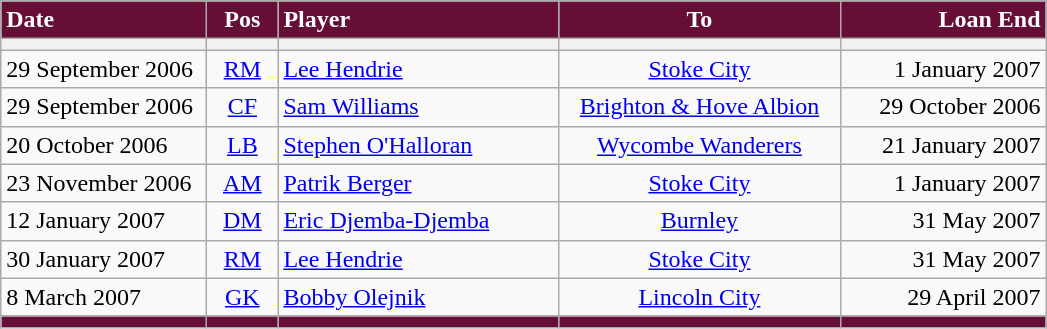<table class="wikitable">
<tr>
<th style="background:#670E36; color:#ffffff; text-align:left; width:130px">Date</th>
<th style="background:#670E36; color:#ffffff; text-align:center; width:40px">Pos</th>
<th style="background:#670E36; color:#ffffff; text-align:left; width:180px">Player</th>
<th style="background:#670E36; color:#ffffff; text-align:center; width:180px">To</th>
<th style="background:#670E36; color:#ffffff; text-align:right; width:130px">Loan End</th>
</tr>
<tr>
<th></th>
<th></th>
<th></th>
<th></th>
<th></th>
</tr>
<tr>
<td>29 September 2006</td>
<td style="text-align:center;"><a href='#'>RM</a></td>
<td><a href='#'>Lee Hendrie</a></td>
<td style="text-align:center;"><a href='#'>Stoke City</a></td>
<td style="text-align:right;">1 January 2007</td>
</tr>
<tr>
<td>29 September 2006</td>
<td style="text-align:center;"><a href='#'>CF</a></td>
<td><a href='#'>Sam Williams</a></td>
<td style="text-align:center;"><a href='#'>Brighton & Hove Albion</a></td>
<td style="text-align:right;">29 October 2006</td>
</tr>
<tr>
<td>20 October 2006</td>
<td style="text-align:center;"><a href='#'>LB</a></td>
<td> <a href='#'>Stephen O'Halloran</a></td>
<td style="text-align:center;"><a href='#'>Wycombe Wanderers</a></td>
<td style="text-align:right;">21 January 2007</td>
</tr>
<tr>
<td>23 November 2006</td>
<td style="text-align:center;"><a href='#'>AM</a></td>
<td> <a href='#'>Patrik Berger</a></td>
<td style="text-align:center;"><a href='#'>Stoke City</a></td>
<td style="text-align:right;">1 January 2007</td>
</tr>
<tr>
<td>12 January 2007</td>
<td style="text-align:center;"><a href='#'>DM</a></td>
<td> <a href='#'>Eric Djemba-Djemba</a></td>
<td style="text-align:center;"><a href='#'>Burnley</a></td>
<td style="text-align:right;">31 May 2007</td>
</tr>
<tr>
<td>30 January 2007</td>
<td style="text-align:center;"><a href='#'>RM</a></td>
<td><a href='#'>Lee Hendrie</a></td>
<td style="text-align:center;"><a href='#'>Stoke City</a></td>
<td style="text-align:right;">31 May 2007</td>
</tr>
<tr>
<td>8 March 2007</td>
<td style="text-align:center;"><a href='#'>GK</a></td>
<td> <a href='#'>Bobby Olejnik</a></td>
<td style="text-align:center;"><a href='#'>Lincoln City</a></td>
<td style="text-align:right;">29 April 2007</td>
</tr>
<tr>
<th style="background:#670E36;"></th>
<th style="background:#670E36;"></th>
<th style="background:#670E36;"></th>
<th style="background:#670E36;"></th>
<th style="background:#670E36;"></th>
</tr>
</table>
